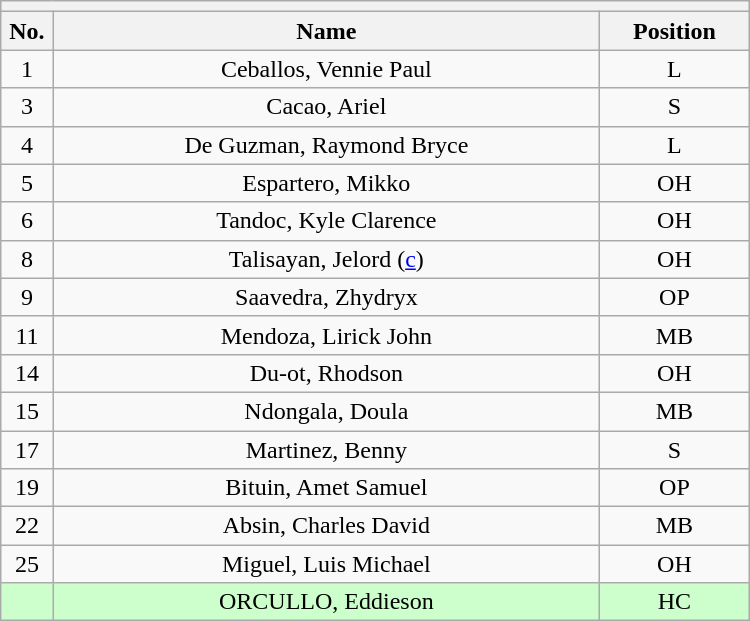<table class="wikitable mw-collapsible mw-collapsed" style="text-align:center; width:500px; border:none">
<tr>
<th style="text-align:center" colspan="3"></th>
</tr>
<tr>
<th style="width:7%">No.</th>
<th>Name</th>
<th style="width:20%">Position</th>
</tr>
<tr>
<td>1</td>
<td>Ceballos, Vennie Paul</td>
<td>L</td>
</tr>
<tr>
<td>3</td>
<td>Cacao, Ariel</td>
<td>S</td>
</tr>
<tr>
<td>4</td>
<td>De Guzman, Raymond Bryce</td>
<td>L</td>
</tr>
<tr>
<td>5</td>
<td>Espartero, Mikko</td>
<td>OH</td>
</tr>
<tr>
<td>6</td>
<td>Tandoc, Kyle Clarence</td>
<td>OH</td>
</tr>
<tr>
<td>8</td>
<td>Talisayan, Jelord (<a href='#'>c</a>)</td>
<td>OH</td>
</tr>
<tr>
<td>9</td>
<td>Saavedra, Zhydryx</td>
<td>OP</td>
</tr>
<tr>
<td>11</td>
<td>Mendoza, Lirick John</td>
<td>MB</td>
</tr>
<tr>
<td>14</td>
<td>Du-ot, Rhodson</td>
<td>OH</td>
</tr>
<tr>
<td>15</td>
<td>Ndongala, Doula</td>
<td>MB</td>
</tr>
<tr>
<td>17</td>
<td>Martinez, Benny</td>
<td>S</td>
</tr>
<tr>
<td>19</td>
<td>Bituin, Amet Samuel</td>
<td>OP</td>
</tr>
<tr>
<td>22</td>
<td>Absin, Charles David</td>
<td>MB</td>
</tr>
<tr>
<td>25</td>
<td>Miguel, Luis Michael</td>
<td>OH</td>
</tr>
<tr bgcolor=#CCFFCC>
<td></td>
<td>ORCULLO, Eddieson</td>
<td>HC</td>
</tr>
</table>
